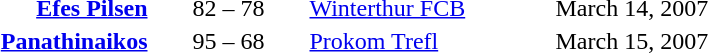<table style="text-align:center">
<tr>
<th width=160></th>
<th width=100></th>
<th width=160></th>
<th width=200></th>
</tr>
<tr>
<td align=right><strong><a href='#'>Efes Pilsen</a></strong> </td>
<td>82 – 78</td>
<td align=left> <a href='#'>Winterthur FCB</a></td>
<td align=left>March 14, 2007</td>
</tr>
<tr>
<td align=right><strong><a href='#'>Panathinaikos</a></strong> </td>
<td>95 – 68</td>
<td align=left> <a href='#'>Prokom Trefl</a></td>
<td align=left>March 15, 2007</td>
</tr>
</table>
